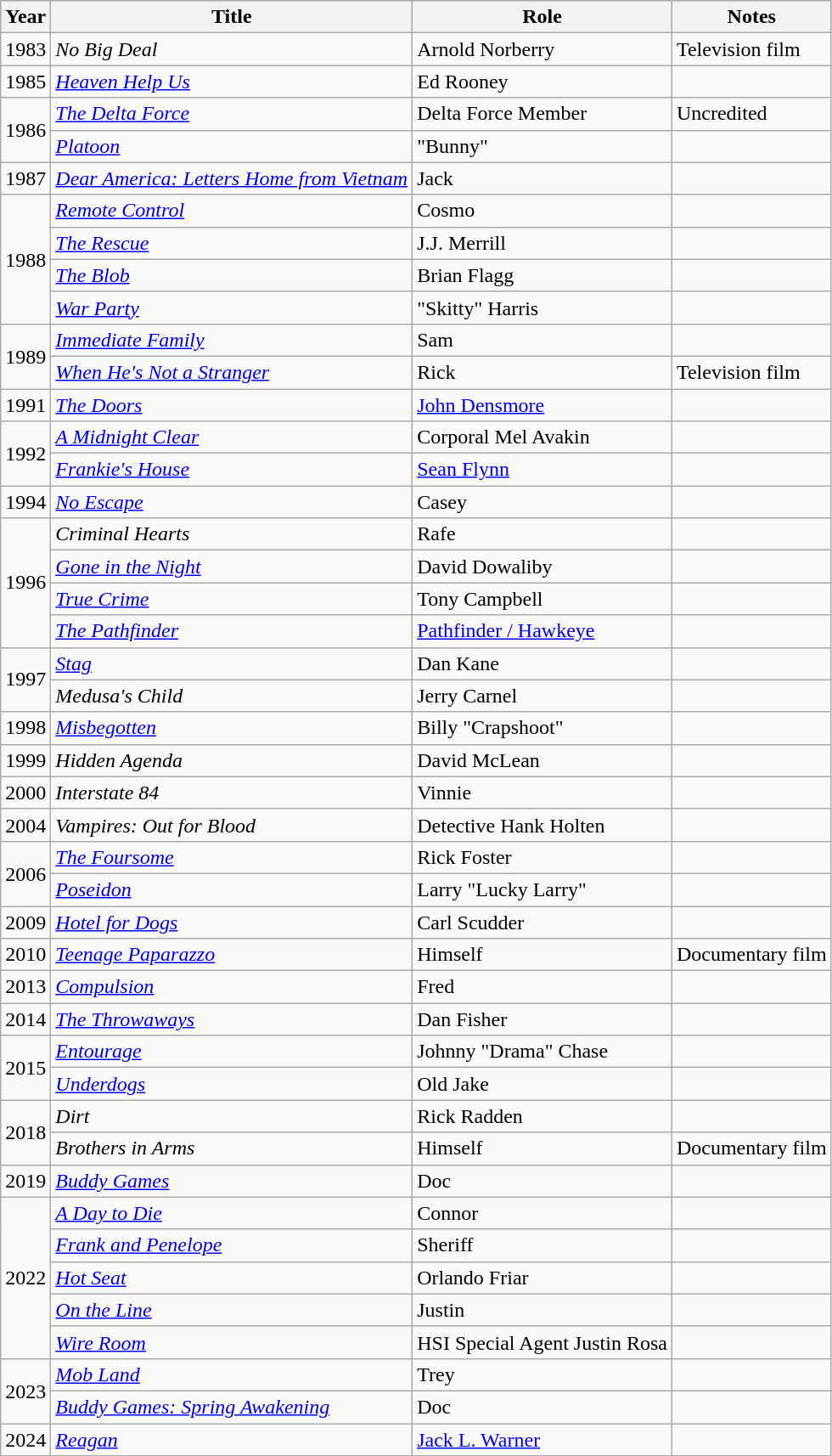<table class="wikitable sortable">
<tr>
<th>Year</th>
<th>Title</th>
<th>Role</th>
<th class="unsortable">Notes</th>
</tr>
<tr>
<td>1983</td>
<td><em>No Big Deal</em></td>
<td>Arnold Norberry</td>
<td>Television film</td>
</tr>
<tr>
<td>1985</td>
<td><em><a href='#'>Heaven Help Us</a></em></td>
<td>Ed Rooney</td>
<td></td>
</tr>
<tr>
<td rowspan="2">1986</td>
<td><em><a href='#'>The Delta Force</a></em></td>
<td>Delta Force Member</td>
<td>Uncredited</td>
</tr>
<tr>
<td><em><a href='#'>Platoon</a></em></td>
<td>"Bunny"</td>
<td></td>
</tr>
<tr>
<td>1987</td>
<td><em><a href='#'>Dear America: Letters Home from Vietnam</a></em></td>
<td>Jack</td>
<td></td>
</tr>
<tr>
<td rowspan="4">1988</td>
<td><em><a href='#'>Remote Control</a></em></td>
<td>Cosmo</td>
<td></td>
</tr>
<tr>
<td><em><a href='#'>The Rescue</a></em></td>
<td>J.J. Merrill</td>
<td></td>
</tr>
<tr>
<td><em><a href='#'>The Blob</a></em></td>
<td>Brian Flagg</td>
<td></td>
</tr>
<tr>
<td><em><a href='#'>War Party</a></em></td>
<td>"Skitty" Harris</td>
<td></td>
</tr>
<tr>
<td rowspan="2">1989</td>
<td><em><a href='#'>Immediate Family</a></em></td>
<td>Sam</td>
<td></td>
</tr>
<tr>
<td><em><a href='#'>When He's Not a Stranger</a></em></td>
<td>Rick</td>
<td>Television film</td>
</tr>
<tr>
<td>1991</td>
<td><em><a href='#'>The Doors</a></em></td>
<td><a href='#'>John Densmore</a></td>
<td></td>
</tr>
<tr>
<td rowspan="2">1992</td>
<td><em><a href='#'>A Midnight Clear</a></em></td>
<td>Corporal Mel Avakin</td>
<td></td>
</tr>
<tr>
<td><em><a href='#'>Frankie's House</a></em></td>
<td><a href='#'>Sean Flynn</a></td>
<td></td>
</tr>
<tr>
<td>1994</td>
<td><em><a href='#'>No Escape</a></em></td>
<td>Casey</td>
<td></td>
</tr>
<tr>
<td rowspan="4">1996</td>
<td><em>Criminal Hearts</em></td>
<td>Rafe</td>
<td></td>
</tr>
<tr>
<td><em><a href='#'>Gone in the Night</a></em></td>
<td>David Dowaliby</td>
<td></td>
</tr>
<tr>
<td><em><a href='#'>True Crime</a></em></td>
<td>Tony Campbell</td>
<td></td>
</tr>
<tr>
<td><em><a href='#'>The Pathfinder</a></em></td>
<td><a href='#'>Pathfinder / Hawkeye</a></td>
<td></td>
</tr>
<tr>
<td rowspan="2">1997</td>
<td><em><a href='#'>Stag</a></em></td>
<td>Dan Kane</td>
<td></td>
</tr>
<tr>
<td><em>Medusa's Child</em></td>
<td>Jerry Carnel</td>
<td></td>
</tr>
<tr>
<td>1998</td>
<td><em><a href='#'>Misbegotten</a></em></td>
<td>Billy "Crapshoot"</td>
<td></td>
</tr>
<tr>
<td>1999</td>
<td><em>Hidden Agenda</em></td>
<td>David McLean</td>
<td></td>
</tr>
<tr>
<td>2000</td>
<td><em>Interstate 84</em></td>
<td>Vinnie</td>
<td></td>
</tr>
<tr>
<td>2004</td>
<td><em>Vampires: Out for Blood</em></td>
<td>Detective Hank Holten</td>
<td></td>
</tr>
<tr>
<td rowspan="2">2006</td>
<td><em><a href='#'>The Foursome</a></em></td>
<td>Rick Foster</td>
<td></td>
</tr>
<tr>
<td><em><a href='#'>Poseidon</a></em></td>
<td>Larry "Lucky Larry"</td>
<td></td>
</tr>
<tr>
<td>2009</td>
<td><em><a href='#'>Hotel for Dogs</a></em></td>
<td>Carl Scudder</td>
<td></td>
</tr>
<tr>
<td>2010</td>
<td><em><a href='#'>Teenage Paparazzo</a></em></td>
<td>Himself</td>
<td>Documentary film</td>
</tr>
<tr>
<td>2013</td>
<td><em><a href='#'>Compulsion</a></em></td>
<td>Fred</td>
<td></td>
</tr>
<tr>
<td>2014</td>
<td><em><a href='#'>The Throwaways</a></em></td>
<td>Dan Fisher</td>
<td></td>
</tr>
<tr>
<td rowspan="2">2015</td>
<td><em><a href='#'>Entourage</a></em></td>
<td>Johnny "Drama" Chase</td>
<td></td>
</tr>
<tr>
<td><em><a href='#'>Underdogs</a></em></td>
<td>Old Jake</td>
<td></td>
</tr>
<tr>
<td rowspan="2">2018</td>
<td><em>Dirt</em></td>
<td>Rick Radden</td>
<td></td>
</tr>
<tr>
<td><em>Brothers in Arms</em></td>
<td>Himself</td>
<td>Documentary film</td>
</tr>
<tr>
<td>2019</td>
<td><em><a href='#'>Buddy Games</a></em></td>
<td>Doc</td>
<td></td>
</tr>
<tr>
<td rowspan="5">2022</td>
<td><em><a href='#'>A Day to Die</a></em></td>
<td>Connor</td>
<td></td>
</tr>
<tr>
<td><em><a href='#'>Frank and Penelope</a></em></td>
<td>Sheriff</td>
<td></td>
</tr>
<tr>
<td><em><a href='#'>Hot Seat</a></em></td>
<td>Orlando Friar</td>
<td></td>
</tr>
<tr>
<td><em><a href='#'>On the Line</a></em></td>
<td>Justin</td>
<td></td>
</tr>
<tr>
<td><em><a href='#'>Wire Room</a></em></td>
<td>HSI Special Agent Justin Rosa</td>
<td></td>
</tr>
<tr>
<td rowspan="2">2023</td>
<td><em><a href='#'>Mob Land</a></em></td>
<td>Trey</td>
<td></td>
</tr>
<tr>
<td><em><a href='#'>Buddy Games: Spring Awakening</a></em></td>
<td>Doc</td>
<td></td>
</tr>
<tr>
<td>2024</td>
<td><em><a href='#'>Reagan</a></em></td>
<td><a href='#'>Jack L. Warner</a></td>
<td></td>
</tr>
</table>
